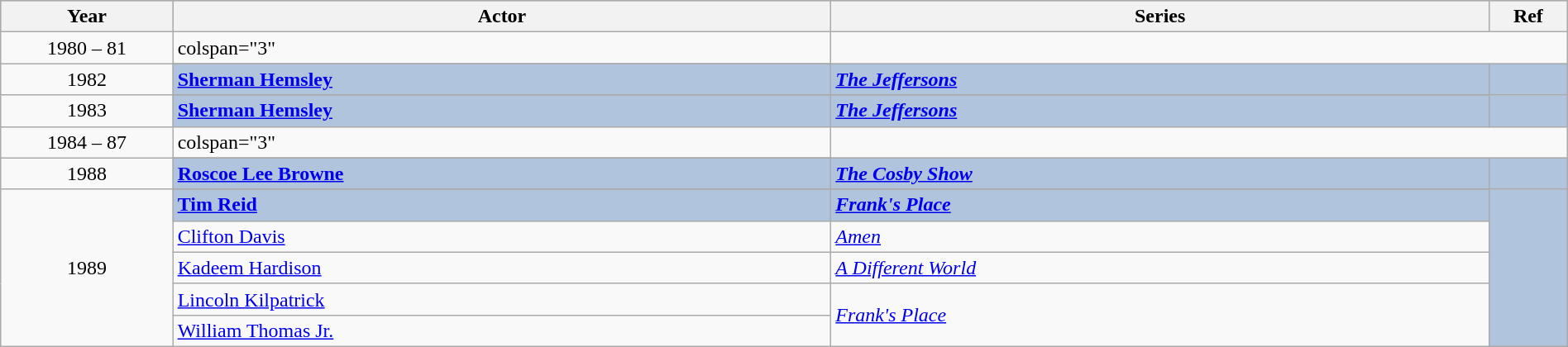<table class="wikitable" style="width:100%;">
<tr style="background:#bebebe;">
<th style="width:11%;">Year</th>
<th style="width:42%;">Actor</th>
<th style="width:42%;">Series</th>
<th style="width:5%;">Ref</th>
</tr>
<tr>
<td align="center">1980 – 81</td>
<td>colspan="3" </td>
</tr>
<tr>
<td rowspan="2" align="center">1982</td>
</tr>
<tr style="background:#B0C4DE">
<td><strong><a href='#'>Sherman Hemsley</a></strong></td>
<td><strong><em><a href='#'>The Jeffersons</a></em></strong></td>
<td rowspan="2" align="center"></td>
</tr>
<tr>
<td rowspan="2" align="center">1983</td>
</tr>
<tr style="background:#B0C4DE">
<td><strong><a href='#'>Sherman Hemsley</a></strong></td>
<td><strong><em><a href='#'>The Jeffersons</a></em></strong></td>
<td align="center"></td>
</tr>
<tr>
<td align="center">1984 – 87</td>
<td>colspan="3" </td>
</tr>
<tr>
<td rowspan="2" align="center">1988</td>
</tr>
<tr style="background:#B0C4DE">
<td><strong><a href='#'>Roscoe Lee Browne</a></strong></td>
<td><strong><em><a href='#'>The Cosby Show</a></em></strong></td>
<td rowspan="2" align="center"></td>
</tr>
<tr>
<td rowspan="6" align="center">1989</td>
</tr>
<tr style="background:#B0C4DE">
<td><strong><a href='#'>Tim Reid</a></strong></td>
<td><strong><em><a href='#'>Frank's Place</a></em></strong></td>
<td rowspan="6" align="center"></td>
</tr>
<tr>
<td><a href='#'>Clifton Davis</a></td>
<td><em><a href='#'>Amen</a></em></td>
</tr>
<tr>
<td><a href='#'>Kadeem Hardison</a></td>
<td><em><a href='#'>A Different World</a></em></td>
</tr>
<tr>
<td><a href='#'>Lincoln Kilpatrick</a></td>
<td rowspan="2"><em><a href='#'>Frank's Place</a></em></td>
</tr>
<tr>
<td><a href='#'>William Thomas Jr.</a></td>
</tr>
</table>
